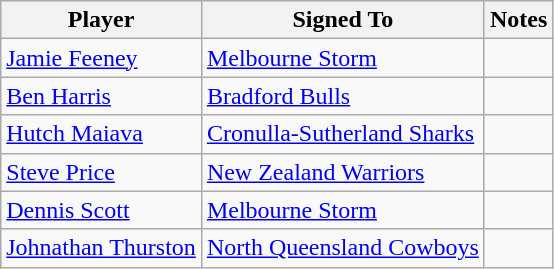<table class="wikitable">
<tr>
<th>Player</th>
<th>Signed To</th>
<th>Notes</th>
</tr>
<tr>
<td><a href='#'>Jamie Feeney</a></td>
<td><a href='#'>Melbourne Storm</a></td>
<td></td>
</tr>
<tr>
<td><a href='#'>Ben Harris</a></td>
<td><a href='#'>Bradford Bulls</a></td>
<td></td>
</tr>
<tr>
<td><a href='#'>Hutch Maiava</a></td>
<td><a href='#'>Cronulla-Sutherland Sharks</a></td>
<td></td>
</tr>
<tr>
<td><a href='#'>Steve Price</a></td>
<td><a href='#'>New Zealand Warriors</a></td>
<td></td>
</tr>
<tr>
<td><a href='#'>Dennis Scott</a></td>
<td><a href='#'>Melbourne Storm</a></td>
<td></td>
</tr>
<tr>
<td><a href='#'>Johnathan Thurston</a></td>
<td><a href='#'>North Queensland Cowboys</a></td>
<td></td>
</tr>
</table>
